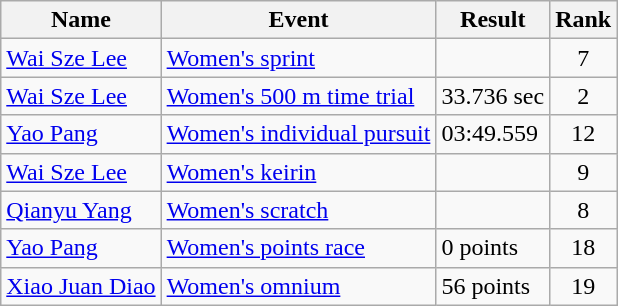<table class="wikitable sortable">
<tr>
<th>Name</th>
<th>Event</th>
<th>Result</th>
<th>Rank</th>
</tr>
<tr>
<td><a href='#'>Wai Sze Lee</a></td>
<td><a href='#'>Women's sprint</a></td>
<td></td>
<td align=center>7</td>
</tr>
<tr>
<td><a href='#'>Wai Sze Lee</a></td>
<td><a href='#'>Women's 500 m time trial</a></td>
<td>33.736 sec</td>
<td align=center>2</td>
</tr>
<tr>
<td><a href='#'>Yao Pang</a></td>
<td><a href='#'>Women's individual pursuit</a></td>
<td>03:49.559</td>
<td align=center>12</td>
</tr>
<tr>
<td><a href='#'>Wai Sze Lee</a></td>
<td><a href='#'>Women's keirin</a></td>
<td></td>
<td align=center>9</td>
</tr>
<tr>
<td><a href='#'>Qianyu Yang</a></td>
<td><a href='#'>Women's scratch</a></td>
<td></td>
<td align=center>8</td>
</tr>
<tr>
<td><a href='#'>Yao Pang</a></td>
<td><a href='#'>Women's points race</a></td>
<td>0 points</td>
<td align=center>18</td>
</tr>
<tr>
<td><a href='#'>Xiao Juan Diao</a></td>
<td><a href='#'>Women's omnium</a></td>
<td>56 points</td>
<td align=center>19</td>
</tr>
</table>
